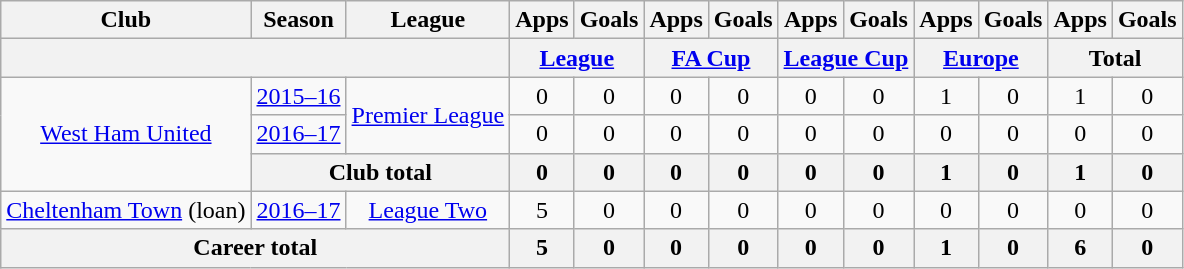<table class="wikitable" style="text-align:center">
<tr>
<th>Club</th>
<th>Season</th>
<th>League</th>
<th>Apps</th>
<th>Goals</th>
<th>Apps</th>
<th>Goals</th>
<th>Apps</th>
<th>Goals</th>
<th>Apps</th>
<th>Goals</th>
<th>Apps</th>
<th>Goals</th>
</tr>
<tr>
<th colspan="3"></th>
<th colspan="2"><a href='#'>League</a></th>
<th colspan="2"><a href='#'>FA Cup</a></th>
<th colspan="2"><a href='#'>League Cup</a></th>
<th colspan="2"><a href='#'>Europe</a></th>
<th colspan="2">Total</th>
</tr>
<tr>
<td rowspan="3"><a href='#'>West Ham United</a></td>
<td><a href='#'>2015–16</a></td>
<td rowspan="2"><a href='#'>Premier League</a></td>
<td>0</td>
<td>0</td>
<td>0</td>
<td>0</td>
<td>0</td>
<td>0</td>
<td>1</td>
<td>0</td>
<td>1</td>
<td>0</td>
</tr>
<tr>
<td><a href='#'>2016–17</a></td>
<td>0</td>
<td>0</td>
<td>0</td>
<td>0</td>
<td>0</td>
<td>0</td>
<td>0</td>
<td>0</td>
<td>0</td>
<td>0</td>
</tr>
<tr>
<th colspan="2">Club total</th>
<th>0</th>
<th>0</th>
<th>0</th>
<th>0</th>
<th>0</th>
<th>0</th>
<th>1</th>
<th>0</th>
<th>1</th>
<th>0</th>
</tr>
<tr>
<td><a href='#'>Cheltenham Town</a> (loan)</td>
<td><a href='#'>2016–17</a></td>
<td><a href='#'>League Two</a></td>
<td>5</td>
<td>0</td>
<td>0</td>
<td>0</td>
<td>0</td>
<td>0</td>
<td>0</td>
<td>0</td>
<td>0</td>
<td>0</td>
</tr>
<tr>
<th colspan="3">Career total</th>
<th>5</th>
<th>0</th>
<th>0</th>
<th>0</th>
<th>0</th>
<th>0</th>
<th>1</th>
<th>0</th>
<th>6</th>
<th>0</th>
</tr>
</table>
